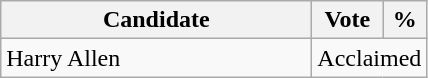<table class="wikitable">
<tr>
<th bgcolor="#DDDDFF" width="200px">Candidate</th>
<th bgcolor="#DDDDFF">Vote</th>
<th bgcolor="#DDDDFF">%</th>
</tr>
<tr>
<td>Harry Allen</td>
<td colspan="2">Acclaimed</td>
</tr>
</table>
